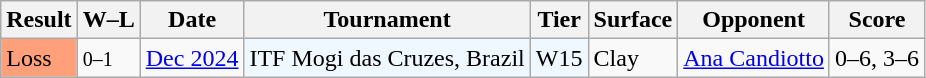<table class="sortable wikitable">
<tr>
<th>Result</th>
<th class="unsortable">W–L</th>
<th>Date</th>
<th>Tournament</th>
<th>Tier</th>
<th>Surface</th>
<th>Opponent</th>
<th class="unsortable">Score</th>
</tr>
<tr>
<td style="background:#ffa07a;">Loss</td>
<td><small>0–1</small></td>
<td><a href='#'>Dec 2024</a></td>
<td style="background:#f0f8ff;">ITF Mogi das Cruzes, Brazil</td>
<td style="background:#f0f8ff;">W15</td>
<td>Clay</td>
<td> <a href='#'>Ana Candiotto</a></td>
<td>0–6, 3–6</td>
</tr>
</table>
